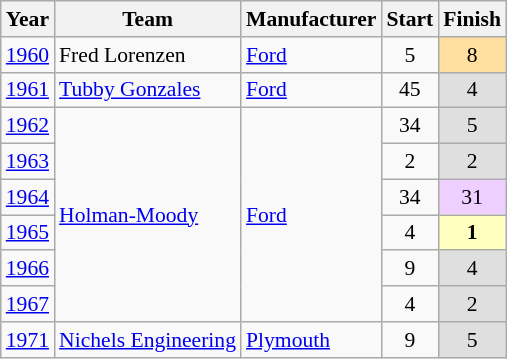<table class="wikitable" style="font-size: 90%;">
<tr>
<th>Year</th>
<th>Team</th>
<th>Manufacturer</th>
<th>Start</th>
<th>Finish</th>
</tr>
<tr>
<td><a href='#'>1960</a></td>
<td>Fred Lorenzen</td>
<td><a href='#'>Ford</a></td>
<td align=center>5</td>
<td align=center style="background:#FFDF9F;">8</td>
</tr>
<tr>
<td><a href='#'>1961</a></td>
<td><a href='#'>Tubby Gonzales</a></td>
<td><a href='#'>Ford</a></td>
<td align=center>45</td>
<td align=center style="background:#DFDFDF;">4</td>
</tr>
<tr>
<td><a href='#'>1962</a></td>
<td rowspan=6><a href='#'>Holman-Moody</a></td>
<td rowspan=6><a href='#'>Ford</a></td>
<td align=center>34</td>
<td align=center style="background:#DFDFDF;">5</td>
</tr>
<tr>
<td><a href='#'>1963</a></td>
<td align=center>2</td>
<td align=center style="background:#DFDFDF;">2</td>
</tr>
<tr>
<td><a href='#'>1964</a></td>
<td align=center>34</td>
<td align=center style="background:#EFCFFF;">31</td>
</tr>
<tr>
<td><a href='#'>1965</a></td>
<td align=center>4</td>
<td align=center style="background:#FFFFBF;"><strong>1</strong></td>
</tr>
<tr>
<td><a href='#'>1966</a></td>
<td align=center>9</td>
<td align=center style="background:#DFDFDF;">4</td>
</tr>
<tr>
<td><a href='#'>1967</a></td>
<td align=center>4</td>
<td align=center style="background:#DFDFDF;">2</td>
</tr>
<tr>
<td><a href='#'>1971</a></td>
<td><a href='#'>Nichels Engineering</a></td>
<td><a href='#'>Plymouth</a></td>
<td align=center>9</td>
<td align=center style="background:#DFDFDF;">5</td>
</tr>
</table>
